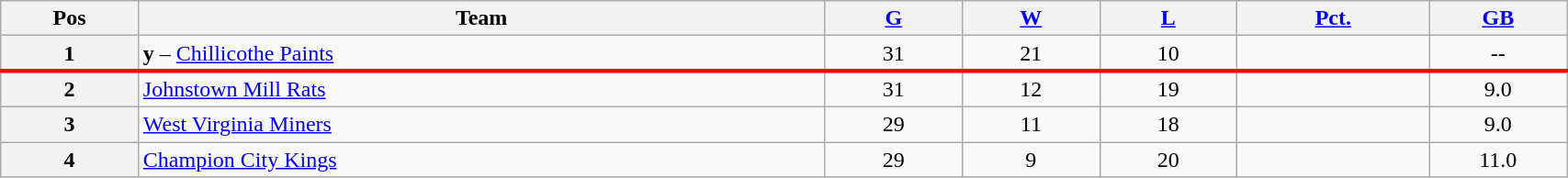<table class="wikitable plainrowheaders" width="90%" style="text-align:center;">
<tr>
<th scope="col" width="5%">Pos</th>
<th scope="col" width="25%">Team</th>
<th scope="col" width="5%"><a href='#'>G</a></th>
<th scope="col" width="5%"><a href='#'>W</a></th>
<th scope="col" width="5%"><a href='#'>L</a></th>
<th scope="col" width="7%"><a href='#'>Pct.</a></th>
<th scope="col" width="5%"><a href='#'>GB</a></th>
</tr>
<tr>
<th>1</th>
<td style="text-align:left;"><strong>y</strong> – <a href='#'>Chillicothe Paints</a></td>
<td>31</td>
<td>21</td>
<td>10</td>
<td></td>
<td>--</td>
</tr>
<tr>
</tr>
<tr |- style="border-top:3px solid red;">
<th>2</th>
<td style="text-align:left;"><a href='#'>Johnstown Mill Rats</a></td>
<td>31</td>
<td>12</td>
<td>19</td>
<td></td>
<td>9.0</td>
</tr>
<tr>
<th>3</th>
<td style="text-align:left;"><a href='#'>West Virginia Miners</a></td>
<td>29</td>
<td>11</td>
<td>18</td>
<td></td>
<td>9.0</td>
</tr>
<tr>
<th>4</th>
<td style="text-align:left;"><a href='#'>Champion City Kings</a></td>
<td>29</td>
<td>9</td>
<td>20</td>
<td></td>
<td>11.0</td>
</tr>
</table>
